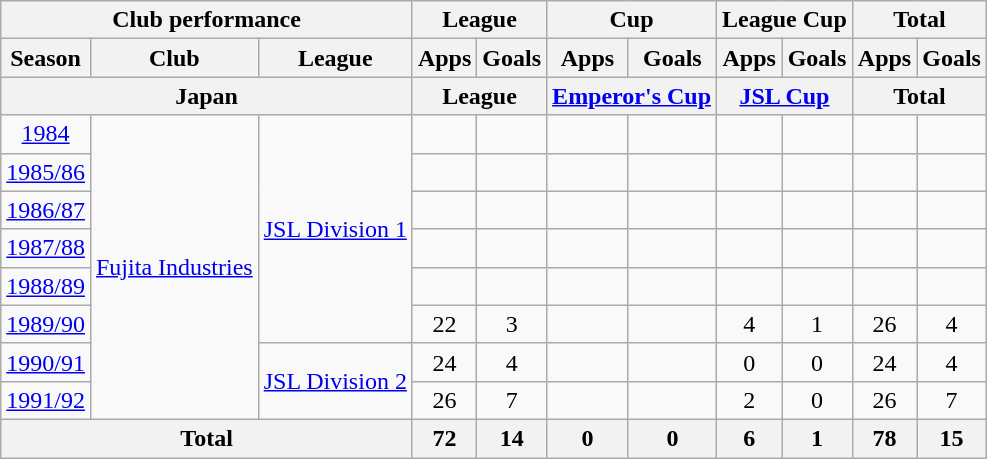<table class="wikitable" style="text-align:center;">
<tr>
<th colspan=3>Club performance</th>
<th colspan=2>League</th>
<th colspan=2>Cup</th>
<th colspan=2>League Cup</th>
<th colspan=2>Total</th>
</tr>
<tr>
<th>Season</th>
<th>Club</th>
<th>League</th>
<th>Apps</th>
<th>Goals</th>
<th>Apps</th>
<th>Goals</th>
<th>Apps</th>
<th>Goals</th>
<th>Apps</th>
<th>Goals</th>
</tr>
<tr>
<th colspan=3>Japan</th>
<th colspan=2>League</th>
<th colspan=2><a href='#'>Emperor's Cup</a></th>
<th colspan=2><a href='#'>JSL Cup</a></th>
<th colspan=2>Total</th>
</tr>
<tr>
<td><a href='#'>1984</a></td>
<td rowspan="8"><a href='#'>Fujita Industries</a></td>
<td rowspan="6"><a href='#'>JSL Division 1</a></td>
<td></td>
<td></td>
<td></td>
<td></td>
<td></td>
<td></td>
<td></td>
<td></td>
</tr>
<tr>
<td><a href='#'>1985/86</a></td>
<td></td>
<td></td>
<td></td>
<td></td>
<td></td>
<td></td>
<td></td>
<td></td>
</tr>
<tr>
<td><a href='#'>1986/87</a></td>
<td></td>
<td></td>
<td></td>
<td></td>
<td></td>
<td></td>
<td></td>
<td></td>
</tr>
<tr>
<td><a href='#'>1987/88</a></td>
<td></td>
<td></td>
<td></td>
<td></td>
<td></td>
<td></td>
<td></td>
<td></td>
</tr>
<tr>
<td><a href='#'>1988/89</a></td>
<td></td>
<td></td>
<td></td>
<td></td>
<td></td>
<td></td>
<td></td>
<td></td>
</tr>
<tr>
<td><a href='#'>1989/90</a></td>
<td>22</td>
<td>3</td>
<td></td>
<td></td>
<td>4</td>
<td>1</td>
<td>26</td>
<td>4</td>
</tr>
<tr>
<td><a href='#'>1990/91</a></td>
<td rowspan="2"><a href='#'>JSL Division 2</a></td>
<td>24</td>
<td>4</td>
<td></td>
<td></td>
<td>0</td>
<td>0</td>
<td>24</td>
<td>4</td>
</tr>
<tr>
<td><a href='#'>1991/92</a></td>
<td>26</td>
<td>7</td>
<td></td>
<td></td>
<td>2</td>
<td>0</td>
<td>26</td>
<td>7</td>
</tr>
<tr>
<th colspan=3>Total</th>
<th>72</th>
<th>14</th>
<th>0</th>
<th>0</th>
<th>6</th>
<th>1</th>
<th>78</th>
<th>15</th>
</tr>
</table>
